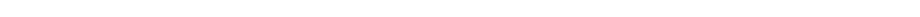<table style="width:66%; text-align:center;">
<tr style="color:white;">
<td style="background:"><strong>14</strong></td>
<td style="background:"><strong>27</strong></td>
<td style="background:"><strong>7</strong></td>
<td style="background:"><strong>57</strong></td>
</tr>
</table>
